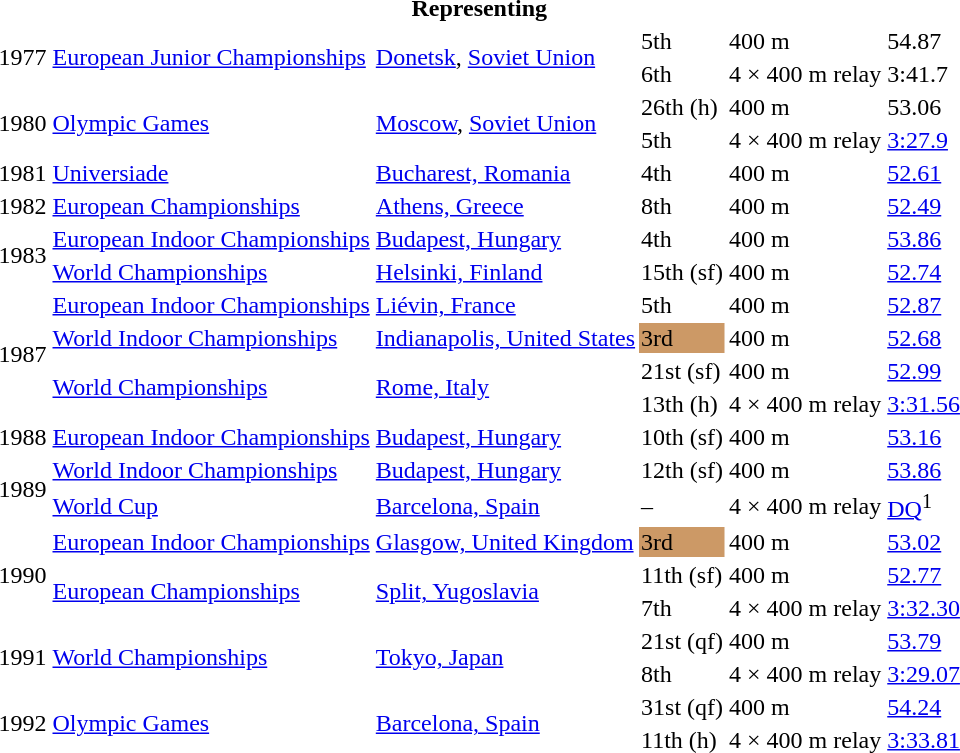<table>
<tr>
<th colspan="6">Representing </th>
</tr>
<tr>
<td rowspan=2>1977</td>
<td rowspan=2><a href='#'>European Junior Championships</a></td>
<td rowspan=2><a href='#'>Donetsk</a>, <a href='#'>Soviet Union</a></td>
<td>5th</td>
<td>400 m</td>
<td>54.87</td>
</tr>
<tr>
<td>6th</td>
<td>4 × 400 m relay</td>
<td>3:41.7</td>
</tr>
<tr>
<td rowspan=2>1980</td>
<td rowspan=2><a href='#'>Olympic Games</a></td>
<td rowspan=2><a href='#'>Moscow</a>, <a href='#'>Soviet Union</a></td>
<td>26th (h)</td>
<td>400 m</td>
<td>53.06</td>
</tr>
<tr>
<td>5th</td>
<td>4 × 400 m relay</td>
<td><a href='#'>3:27.9</a></td>
</tr>
<tr>
<td>1981</td>
<td><a href='#'>Universiade</a></td>
<td><a href='#'>Bucharest, Romania</a></td>
<td>4th</td>
<td>400 m</td>
<td><a href='#'>52.61</a></td>
</tr>
<tr>
<td>1982</td>
<td><a href='#'>European Championships</a></td>
<td><a href='#'>Athens, Greece</a></td>
<td>8th</td>
<td>400 m</td>
<td><a href='#'>52.49</a></td>
</tr>
<tr>
<td rowspan=2>1983</td>
<td><a href='#'>European Indoor Championships</a></td>
<td><a href='#'>Budapest, Hungary</a></td>
<td>4th</td>
<td>400 m</td>
<td><a href='#'>53.86</a></td>
</tr>
<tr>
<td><a href='#'>World Championships</a></td>
<td><a href='#'>Helsinki, Finland</a></td>
<td>15th (sf)</td>
<td>400 m</td>
<td><a href='#'>52.74</a></td>
</tr>
<tr>
<td rowspan=4>1987</td>
<td><a href='#'>European Indoor Championships</a></td>
<td><a href='#'>Liévin, France</a></td>
<td>5th</td>
<td>400 m</td>
<td><a href='#'>52.87</a></td>
</tr>
<tr>
<td><a href='#'>World Indoor Championships</a></td>
<td><a href='#'>Indianapolis, United States</a></td>
<td bgcolor=cc9966>3rd</td>
<td>400 m</td>
<td><a href='#'>52.68</a></td>
</tr>
<tr>
<td rowspan=2><a href='#'>World Championships</a></td>
<td rowspan=2><a href='#'>Rome, Italy</a></td>
<td>21st (sf)</td>
<td>400 m</td>
<td><a href='#'>52.99</a></td>
</tr>
<tr>
<td>13th (h)</td>
<td>4 × 400 m relay</td>
<td><a href='#'>3:31.56</a></td>
</tr>
<tr>
<td>1988</td>
<td><a href='#'>European Indoor Championships</a></td>
<td><a href='#'>Budapest, Hungary</a></td>
<td>10th (sf)</td>
<td>400 m</td>
<td><a href='#'>53.16</a></td>
</tr>
<tr>
<td rowspan=2>1989</td>
<td><a href='#'>World Indoor Championships</a></td>
<td><a href='#'>Budapest, Hungary</a></td>
<td>12th (sf)</td>
<td>400 m</td>
<td><a href='#'>53.86</a></td>
</tr>
<tr>
<td><a href='#'>World Cup</a></td>
<td><a href='#'>Barcelona, Spain</a></td>
<td>–</td>
<td>4 × 400 m relay</td>
<td><a href='#'>DQ</a><sup>1</sup></td>
</tr>
<tr>
<td rowspan=3>1990</td>
<td><a href='#'>European Indoor Championships</a></td>
<td><a href='#'>Glasgow, United Kingdom</a></td>
<td bgcolor=cc9966>3rd</td>
<td>400 m</td>
<td><a href='#'>53.02</a></td>
</tr>
<tr>
<td rowspan=2><a href='#'>European Championships</a></td>
<td rowspan=2><a href='#'>Split, Yugoslavia</a></td>
<td>11th (sf)</td>
<td>400 m</td>
<td><a href='#'>52.77</a></td>
</tr>
<tr>
<td>7th</td>
<td>4 × 400 m relay</td>
<td><a href='#'>3:32.30</a></td>
</tr>
<tr>
<td rowspan=2>1991</td>
<td rowspan=2><a href='#'>World Championships</a></td>
<td rowspan=2><a href='#'>Tokyo, Japan</a></td>
<td>21st (qf)</td>
<td>400 m</td>
<td><a href='#'>53.79</a></td>
</tr>
<tr>
<td>8th</td>
<td>4 × 400 m relay</td>
<td><a href='#'>3:29.07</a></td>
</tr>
<tr>
<td rowspan=2>1992</td>
<td rowspan=2><a href='#'>Olympic Games</a></td>
<td rowspan=2><a href='#'>Barcelona, Spain</a></td>
<td>31st (qf)</td>
<td>400 m</td>
<td><a href='#'>54.24</a></td>
</tr>
<tr>
<td>11th (h)</td>
<td>4 × 400 m relay</td>
<td><a href='#'>3:33.81</a></td>
</tr>
</table>
